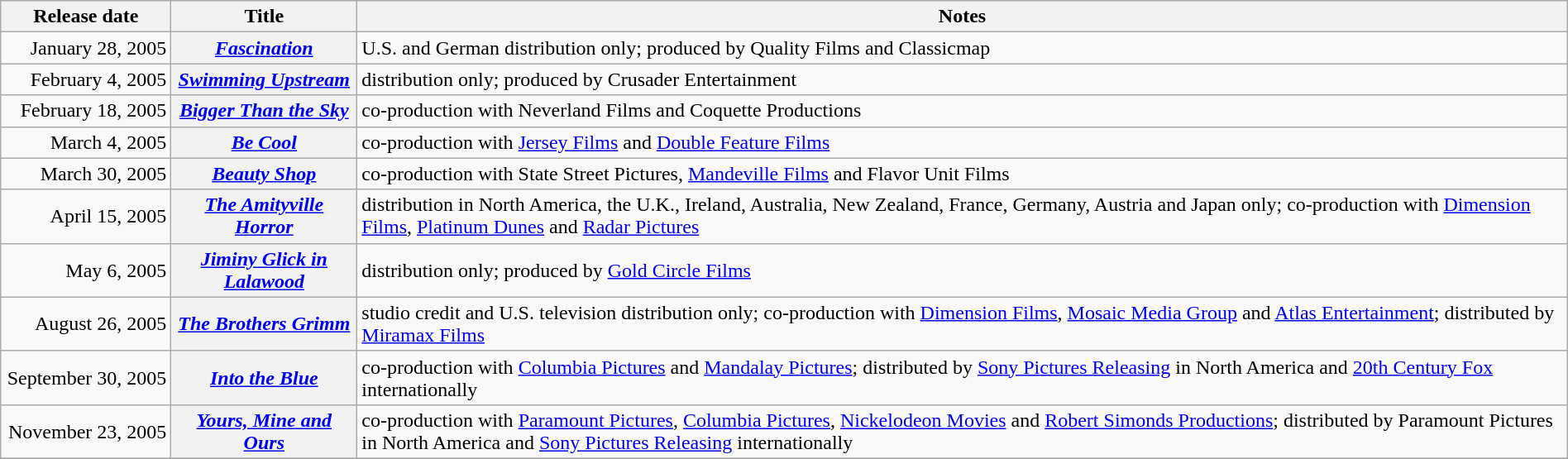<table class="wikitable sortable" style="width:100%;">
<tr>
<th scope="col" style="width:130px;">Release date</th>
<th>Title</th>
<th>Notes</th>
</tr>
<tr>
<td style="text-align:right;">January 28, 2005</td>
<th scope="row"><em><a href='#'>Fascination</a></em></th>
<td>U.S. and German distribution only; produced by Quality Films and Classicmap</td>
</tr>
<tr>
<td style="text-align:right;">February 4, 2005</td>
<th scope="row"><em><a href='#'>Swimming Upstream</a></em></th>
<td>distribution only; produced by Crusader Entertainment</td>
</tr>
<tr>
<td style="text-align:right;">February 18, 2005</td>
<th scope="row"><em><a href='#'>Bigger Than the Sky</a></em></th>
<td>co-production with Neverland Films and Coquette Productions</td>
</tr>
<tr>
<td style="text-align:right;">March 4, 2005</td>
<th scope="row"><em><a href='#'>Be Cool</a></em></th>
<td>co-production with <a href='#'>Jersey Films</a> and <a href='#'>Double Feature Films</a></td>
</tr>
<tr>
<td style="text-align:right;">March 30, 2005</td>
<th scope="row"><em><a href='#'>Beauty Shop</a></em></th>
<td>co-production with State Street Pictures, <a href='#'>Mandeville Films</a> and Flavor Unit Films</td>
</tr>
<tr>
<td style="text-align:right;">April 15, 2005</td>
<th scope="row"><em><a href='#'>The Amityville Horror</a></em></th>
<td>distribution in North America, the U.K., Ireland, Australia, New Zealand, France, Germany, Austria and Japan only; co-production with <a href='#'>Dimension Films</a>, <a href='#'>Platinum Dunes</a> and <a href='#'>Radar Pictures</a></td>
</tr>
<tr>
<td style="text-align:right;">May 6, 2005</td>
<th scope="row"><em><a href='#'>Jiminy Glick in Lalawood</a></em></th>
<td>distribution only; produced by <a href='#'>Gold Circle Films</a></td>
</tr>
<tr>
<td style="text-align:right;">August 26, 2005</td>
<th scope="row"><em><a href='#'>The Brothers Grimm</a></em></th>
<td>studio credit and U.S. television distribution only; co-production with <a href='#'>Dimension Films</a>, <a href='#'>Mosaic Media Group</a> and <a href='#'>Atlas Entertainment</a>; distributed by <a href='#'>Miramax Films</a></td>
</tr>
<tr>
<td style="text-align:right;">September 30, 2005</td>
<th scope="row"><em><a href='#'>Into the Blue</a></em></th>
<td>co-production with <a href='#'>Columbia Pictures</a> and <a href='#'>Mandalay Pictures</a>; distributed by <a href='#'>Sony Pictures Releasing</a> in North America and <a href='#'>20th Century Fox</a> internationally</td>
</tr>
<tr>
<td style="text-align:right;">November 23, 2005</td>
<th scope="row"><em><a href='#'>Yours, Mine and Ours</a></em></th>
<td>co-production with <a href='#'>Paramount Pictures</a>, <a href='#'>Columbia Pictures</a>, <a href='#'>Nickelodeon Movies</a> and <a href='#'>Robert Simonds Productions</a>; distributed by Paramount Pictures in North America and <a href='#'>Sony Pictures Releasing</a> internationally</td>
</tr>
<tr>
</tr>
</table>
